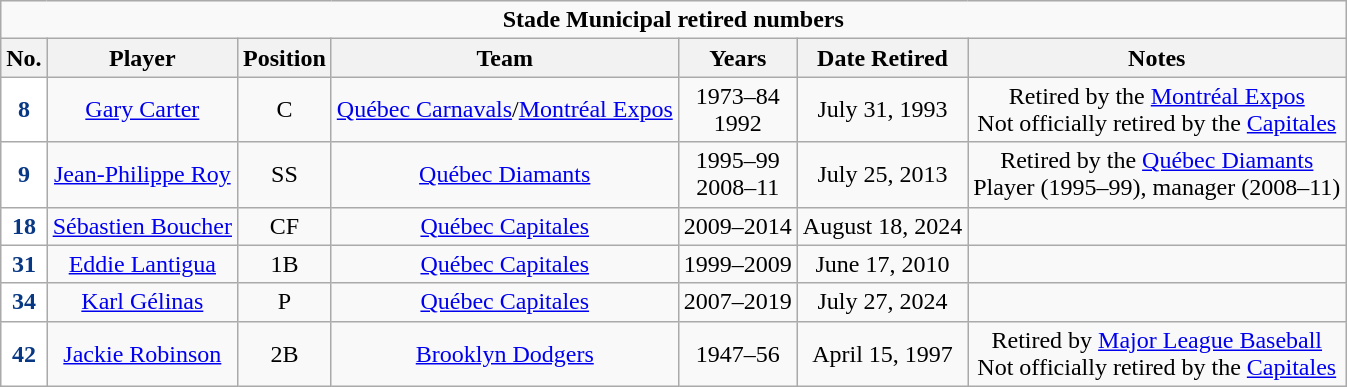<table class="wikitable" style="text-align:center">
<tr>
<td colspan=7 style="text-align:center"><strong>Stade Municipal retired numbers</strong></td>
</tr>
<tr>
<th>No.</th>
<th>Player</th>
<th>Position</th>
<th>Team</th>
<th>Years</th>
<th>Date Retired</th>
<th>Notes</th>
</tr>
<tr>
<td align="center" style="color:#083884; background-color:#fff;"><strong>8</strong></td>
<td><a href='#'>Gary Carter</a></td>
<td>C</td>
<td><a href='#'>Québec Carnavals</a>/<a href='#'>Montréal Expos</a></td>
<td>1973–84<br>1992</td>
<td>July 31, 1993</td>
<td>Retired by the <a href='#'>Montréal Expos</a><br>Not officially retired by the <a href='#'>Capitales</a></td>
</tr>
<tr>
<td align="center" style="color:#083884; background-color:#fff;"><strong>9</strong></td>
<td><a href='#'>Jean-Philippe Roy</a></td>
<td>SS</td>
<td><a href='#'>Québec Diamants</a></td>
<td>1995–99<br>2008–11</td>
<td>July 25, 2013</td>
<td>Retired by the <a href='#'>Québec Diamants</a><br>Player (1995–99), manager (2008–11)</td>
</tr>
<tr>
<td align="center" style="color:#083884; background-color:#fff;"><strong>18</strong></td>
<td><a href='#'>Sébastien Boucher</a></td>
<td>CF</td>
<td><a href='#'>Québec Capitales</a></td>
<td>2009–2014</td>
<td>August 18, 2024</td>
<td></td>
</tr>
<tr>
<td align="center" style="color:#083884; background-color:#fff;"><strong>31</strong></td>
<td><a href='#'>Eddie Lantigua</a></td>
<td>1B</td>
<td><a href='#'>Québec Capitales</a></td>
<td>1999–2009</td>
<td>June 17, 2010</td>
<td></td>
</tr>
<tr>
<td align="center" style="color:#083884; background-color:#fff;"><strong>34</strong></td>
<td><a href='#'>Karl Gélinas</a></td>
<td>P</td>
<td><a href='#'>Québec Capitales</a></td>
<td>2007–2019</td>
<td>July 27, 2024</td>
<td></td>
</tr>
<tr>
<td align="center" style="color:#083884; background-color:#fff;"><strong>42</strong></td>
<td><a href='#'>Jackie Robinson</a></td>
<td>2B</td>
<td><a href='#'>Brooklyn Dodgers</a></td>
<td>1947–56</td>
<td>April 15, 1997</td>
<td>Retired by <a href='#'>Major League Baseball</a><br>Not officially retired by the <a href='#'>Capitales</a></td>
</tr>
</table>
